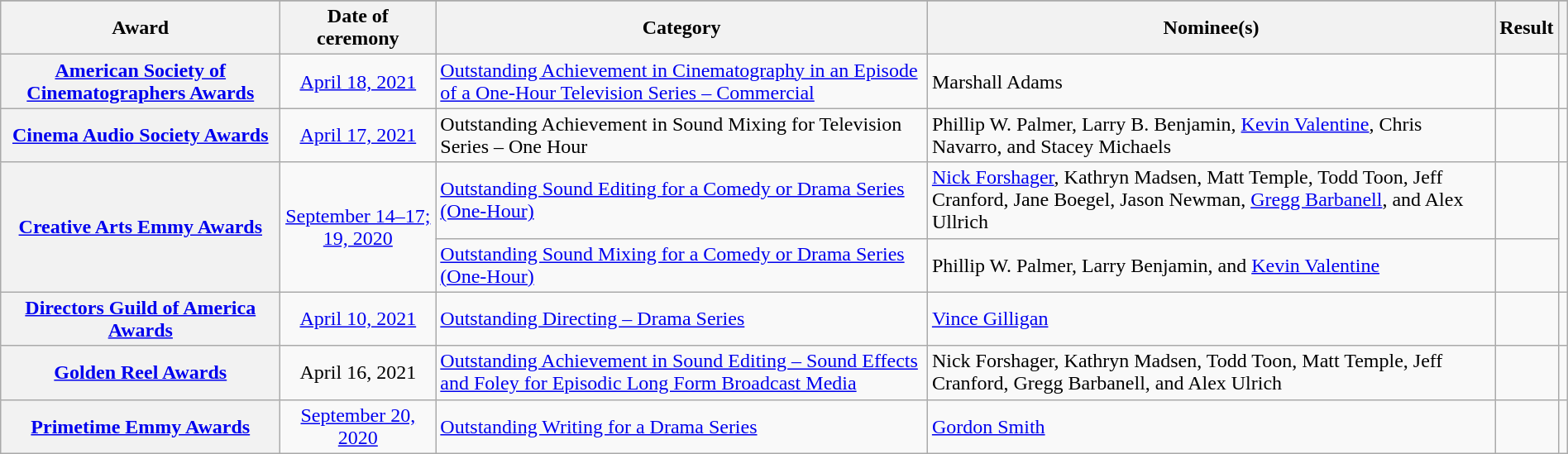<table class="wikitable sortable" style="width:100%;">
<tr>
</tr>
<tr>
<th scope="col">Award</th>
<th scope="col">Date of ceremony</th>
<th scope="col">Category</th>
<th>Nominee(s)</th>
<th scope="col">Result</th>
<th scope="col" class="unsortable"></th>
</tr>
<tr>
<th scope="row"><a href='#'>American Society of Cinematographers Awards</a></th>
<td style="text-align: center;"><a href='#'>April 18, 2021</a></td>
<td><a href='#'>Outstanding Achievement in Cinematography in an Episode of a One-Hour Television Series – Commercial</a></td>
<td>Marshall Adams</td>
<td></td>
<td align="center"></td>
</tr>
<tr>
<th scope="row"><a href='#'>Cinema Audio Society Awards</a></th>
<td style="text-align: center;"><a href='#'>April 17, 2021</a></td>
<td>Outstanding Achievement in Sound Mixing for Television Series – One Hour</td>
<td>Phillip W. Palmer, Larry B. Benjamin, <a href='#'>Kevin Valentine</a>, Chris Navarro, and Stacey Michaels</td>
<td></td>
<td align="center"></td>
</tr>
<tr>
<th scope="row" rowspan=2><a href='#'>Creative Arts Emmy Awards</a></th>
<td style="text-align: center;" rowspan=2><a href='#'>September 14–17; 19, 2020</a></td>
<td><a href='#'>Outstanding Sound Editing for a Comedy or Drama Series (One-Hour)</a></td>
<td><a href='#'>Nick Forshager</a>, Kathryn Madsen, Matt Temple, Todd Toon, Jeff Cranford, Jane Boegel, Jason Newman, <a href='#'>Gregg Barbanell</a>, and Alex Ullrich</td>
<td></td>
<td align="center" rowspan=2></td>
</tr>
<tr>
<td><a href='#'>Outstanding Sound Mixing for a Comedy or Drama Series (One-Hour)</a></td>
<td>Phillip W. Palmer, Larry Benjamin, and <a href='#'>Kevin Valentine</a></td>
<td></td>
</tr>
<tr>
<th scope="row"><a href='#'>Directors Guild of America Awards</a></th>
<td style="text-align: center;"><a href='#'>April 10, 2021</a></td>
<td><a href='#'>Outstanding Directing – Drama Series</a></td>
<td><a href='#'>Vince Gilligan</a></td>
<td></td>
<td align="center"></td>
</tr>
<tr>
<th scope="row"><a href='#'>Golden Reel Awards</a></th>
<td style="text-align: center;">April 16, 2021</td>
<td><a href='#'>Outstanding Achievement in Sound Editing – Sound Effects and Foley for Episodic Long Form Broadcast Media</a></td>
<td>Nick Forshager, Kathryn Madsen, Todd Toon, Matt Temple, Jeff Cranford, Gregg Barbanell, and Alex Ulrich</td>
<td></td>
<td align="center"></td>
</tr>
<tr>
<th scope="row"><a href='#'>Primetime Emmy Awards</a></th>
<td style="text-align: center;"><a href='#'>September 20, 2020</a></td>
<td><a href='#'>Outstanding Writing for a Drama Series</a></td>
<td><a href='#'>Gordon Smith</a></td>
<td></td>
<td align="center"></td>
</tr>
</table>
